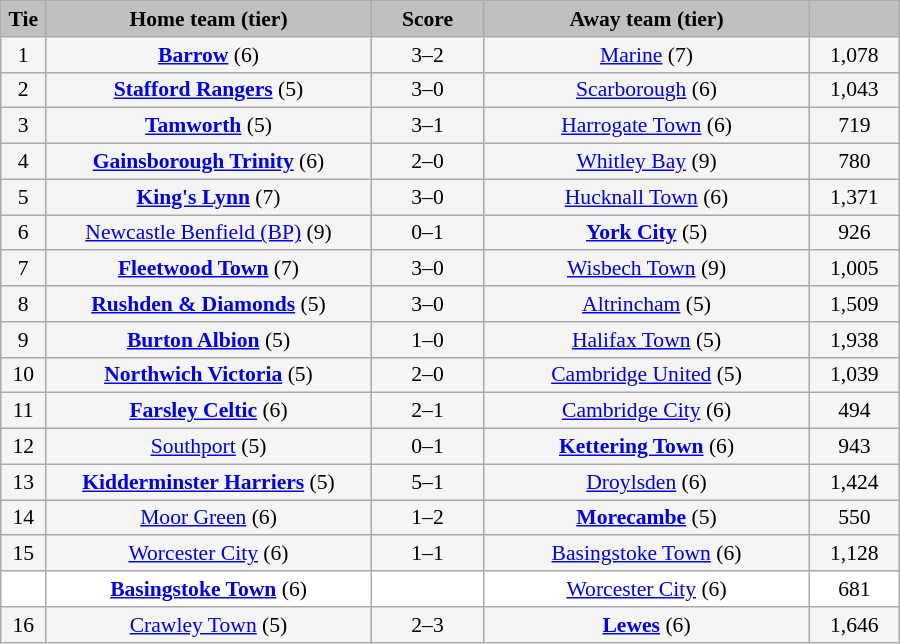<table class="wikitable" style="width: 600px; background:WhiteSmoke; text-align:center; font-size:90%">
<tr>
<td scope="col" style="width:  5.00%; background:silver;"><strong>Tie</strong></td>
<td scope="col" style="width: 36.25%; background:silver;"><strong>Home team (tier)</strong></td>
<td scope="col" style="width: 12.50%; background:silver;"><strong>Score</strong></td>
<td scope="col" style="width: 36.25%; background:silver;"><strong>Away team (tier)</strong></td>
<td scope="col" style="width: 10.00%; background:silver;"><strong></strong></td>
</tr>
<tr>
<td>1</td>
<td><strong><a href='#'>Barrow</a></strong> (6)</td>
<td>3–2</td>
<td><a href='#'>Marine</a> (7)</td>
<td>1,078</td>
</tr>
<tr>
<td>2</td>
<td><strong><a href='#'>Stafford Rangers</a></strong> (5)</td>
<td>3–0</td>
<td><a href='#'>Scarborough</a> (6)</td>
<td>1,043</td>
</tr>
<tr>
<td>3</td>
<td><strong><a href='#'>Tamworth</a></strong> (5)</td>
<td>3–1</td>
<td><a href='#'>Harrogate Town</a> (6)</td>
<td>719</td>
</tr>
<tr>
<td>4</td>
<td><strong><a href='#'>Gainsborough Trinity</a></strong> (6)</td>
<td>2–0</td>
<td><a href='#'>Whitley Bay</a> (9)</td>
<td>780</td>
</tr>
<tr>
<td>5</td>
<td><strong><a href='#'>King's Lynn</a></strong> (7)</td>
<td>3–0</td>
<td><a href='#'>Hucknall Town</a> (6)</td>
<td>1,371</td>
</tr>
<tr>
<td>6</td>
<td><a href='#'>Newcastle Benfield (BP)</a> (9)</td>
<td>0–1</td>
<td><strong><a href='#'>York City</a></strong> (5)</td>
<td>926</td>
</tr>
<tr>
<td>7</td>
<td><strong><a href='#'>Fleetwood Town</a></strong> (7)</td>
<td>3–0</td>
<td><a href='#'>Wisbech Town</a> (9)</td>
<td>1,005</td>
</tr>
<tr>
<td>8</td>
<td><strong><a href='#'>Rushden & Diamonds</a></strong> (5)</td>
<td>3–0</td>
<td><a href='#'>Altrincham</a> (5)</td>
<td>1,509</td>
</tr>
<tr>
<td>9</td>
<td><strong><a href='#'>Burton Albion</a></strong> (5)</td>
<td>1–0</td>
<td><a href='#'>Halifax Town</a> (5)</td>
<td>1,938</td>
</tr>
<tr>
<td>10</td>
<td><strong><a href='#'>Northwich Victoria</a></strong> (5)</td>
<td>2–0</td>
<td><a href='#'>Cambridge United</a> (5)</td>
<td>1,039</td>
</tr>
<tr>
<td>11</td>
<td><strong><a href='#'>Farsley Celtic</a></strong> (6)</td>
<td>2–1</td>
<td><a href='#'>Cambridge City</a> (6)</td>
<td>494</td>
</tr>
<tr>
<td>12</td>
<td><a href='#'>Southport</a> (5)</td>
<td>0–1</td>
<td><strong><a href='#'>Kettering Town</a></strong> (6)</td>
<td>943</td>
</tr>
<tr>
<td>13</td>
<td><strong><a href='#'>Kidderminster Harriers</a></strong> (5)</td>
<td>5–1</td>
<td><a href='#'>Droylsden</a> (6)</td>
<td>1,424</td>
</tr>
<tr>
<td>14</td>
<td><a href='#'>Moor Green</a> (6)</td>
<td>1–2</td>
<td><strong><a href='#'>Morecambe</a></strong> (5)</td>
<td>550</td>
</tr>
<tr>
<td>15</td>
<td><a href='#'>Worcester City</a> (6)</td>
<td>1–1</td>
<td><a href='#'>Basingstoke Town</a> (6)</td>
<td>1,128</td>
</tr>
<tr style="background:white;">
<td><em></em></td>
<td><strong><a href='#'>Basingstoke Town</a></strong> (6)</td>
<td></td>
<td><a href='#'>Worcester City</a> (6)</td>
<td>681</td>
</tr>
<tr>
<td>16</td>
<td><a href='#'>Crawley Town</a> (5)</td>
<td>2–3</td>
<td><strong><a href='#'>Lewes</a></strong> (6)</td>
<td>1,646</td>
</tr>
</table>
